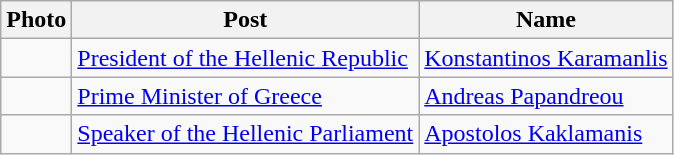<table class=wikitable>
<tr>
<th>Photo</th>
<th>Post</th>
<th>Name</th>
</tr>
<tr>
<td><br></td>
<td><a href='#'>President of the Hellenic Republic</a></td>
<td><a href='#'>Konstantinos Karamanlis</a></td>
</tr>
<tr>
<td></td>
<td><a href='#'>Prime Minister of Greece</a></td>
<td><a href='#'>Andreas Papandreou</a></td>
</tr>
<tr>
<td></td>
<td><a href='#'>Speaker of the Hellenic Parliament</a></td>
<td><a href='#'>Apostolos Kaklamanis</a></td>
</tr>
</table>
